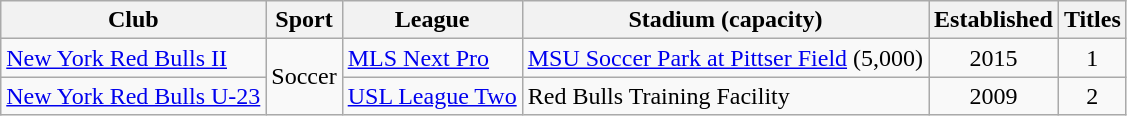<table class="wikitable">
<tr>
<th>Club</th>
<th>Sport</th>
<th>League</th>
<th>Stadium (capacity)</th>
<th>Established</th>
<th>Titles</th>
</tr>
<tr>
<td><a href='#'>New York Red Bulls II</a></td>
<td rowspan="2">Soccer</td>
<td><a href='#'>MLS Next Pro</a></td>
<td><a href='#'>MSU Soccer Park at Pittser Field</a> (5,000)</td>
<td style="text-align:center;">2015</td>
<td style="text-align:center;">1</td>
</tr>
<tr>
<td><a href='#'>New York Red Bulls U-23</a></td>
<td><a href='#'>USL League Two</a></td>
<td>Red Bulls Training Facility</td>
<td style="text-align:center;">2009</td>
<td style="text-align:center;">2</td>
</tr>
</table>
